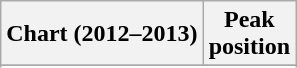<table class="wikitable sortable">
<tr>
<th>Chart (2012–2013)</th>
<th>Peak<br>position</th>
</tr>
<tr>
</tr>
<tr>
</tr>
<tr>
</tr>
<tr>
</tr>
<tr>
</tr>
<tr>
</tr>
</table>
